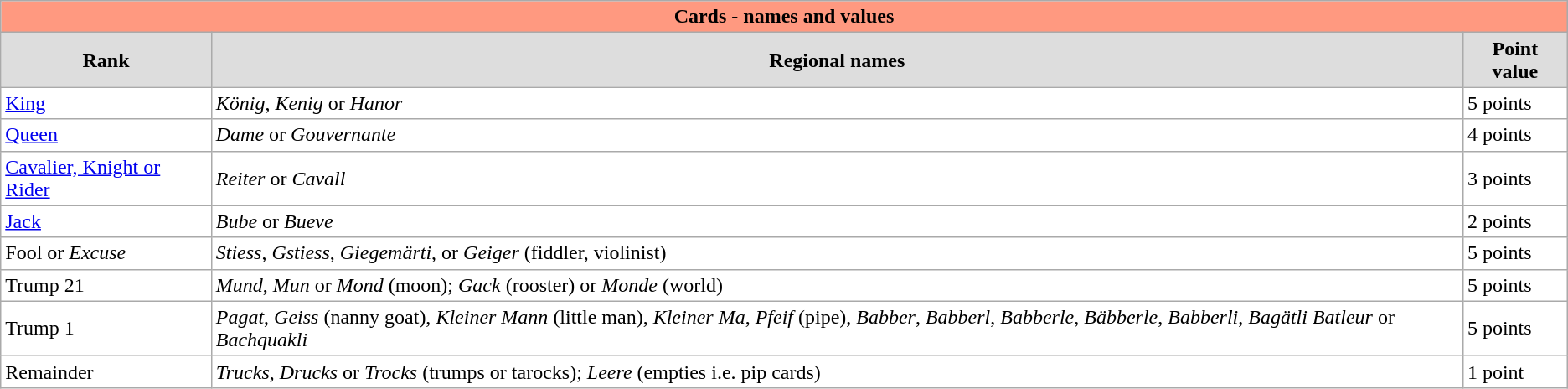<table class="wikitable" align="float:left"  style="background-color:white">
<tr style="background-color:#FF9980">
<td colspan="3" align="center" width = "900px"><strong>Cards - names and values</strong></td>
</tr>
<tr style="background: #DDDDDD;">
<td align="center"><strong>Rank</strong></td>
<td align="center"><strong>Regional names</strong></td>
<td align="center"><strong>Point value</strong></td>
</tr>
<tr>
<td><a href='#'>King</a></td>
<td><em>König</em>, <em>Kenig</em> or <em>Hanor</em></td>
<td>5 points</td>
</tr>
<tr>
<td><a href='#'>Queen</a></td>
<td><em>Dame</em> or <em>Gouvernante</em></td>
<td>4 points</td>
</tr>
<tr>
<td><a href='#'>Cavalier, Knight or Rider</a></td>
<td><em>Reiter</em> or <em>Cavall</em></td>
<td>3 points</td>
</tr>
<tr>
<td><a href='#'>Jack</a></td>
<td><em>Bube</em> or <em>Bueve</em></td>
<td>2 points</td>
</tr>
<tr>
<td>Fool or <em>Excuse</em></td>
<td><em>Stiess</em>, <em>Gstiess</em>, <em>Giegemärti</em>, or <em>Geiger</em> (fiddler, violinist)</td>
<td>5 points</td>
</tr>
<tr>
<td>Trump 21</td>
<td><em>Mund</em>, <em>Mun</em> or <em>Mond</em> (moon); <em>Gack</em> (rooster) or <em>Monde</em> (world)</td>
<td>5 points</td>
</tr>
<tr>
<td>Trump 1</td>
<td><em>Pagat</em>, <em>Geiss</em> (nanny goat), <em>Kleiner Mann</em> (little man), <em>Kleiner Ma</em>, <em>Pfeif</em> (pipe), <em>Babber</em>, <em>Babberl</em>, <em>Babberle</em>, <em>Bäbberle</em>, <em>Babberli</em>, <em>Bagätli</em> <em>Batleur</em> or <em>Bachquakli</em></td>
<td>5 points</td>
</tr>
<tr>
<td>Remainder</td>
<td><em>Trucks</em>, <em>Drucks</em> or <em>Trocks</em> (trumps or tarocks); <em>Leere</em> (empties i.e. pip cards)</td>
<td>1 point</td>
</tr>
</table>
